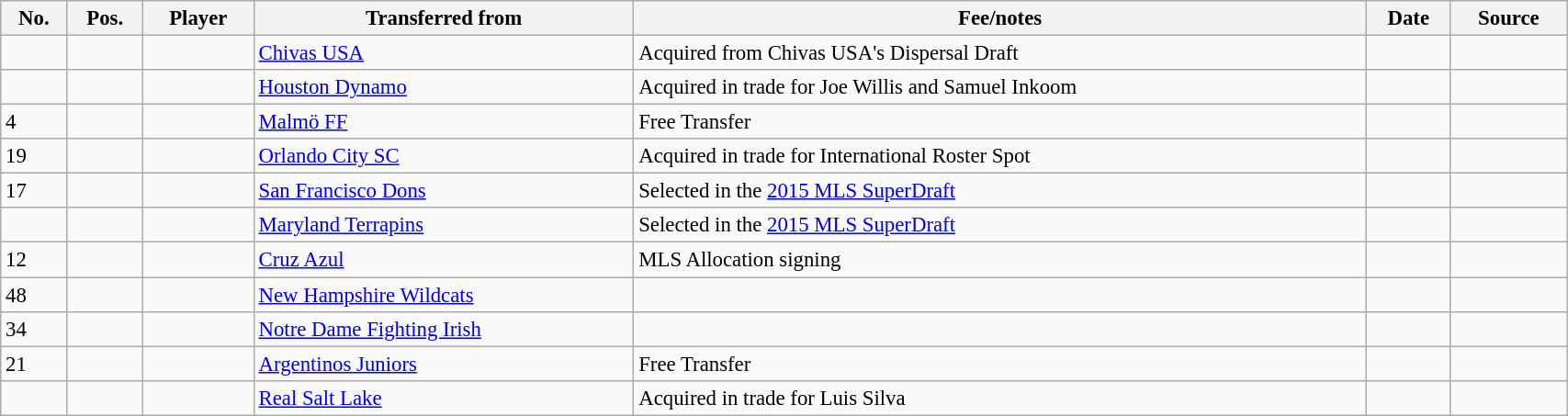<table class="wikitable sortable" style="width:90%; text-align:center; font-size:95%; text-align:left;">
<tr>
<th><strong>No.</strong></th>
<th><strong>Pos.</strong></th>
<th><strong>Player</strong></th>
<th><strong>Transferred from</strong></th>
<th><strong>Fee/notes</strong></th>
<th><strong>Date</strong></th>
<th><strong>Source</strong></th>
</tr>
<tr>
<td></td>
<td align=center></td>
<td></td>
<td> <a href='#'>Chivas USA</a></td>
<td>Acquired from Chivas USA's Dispersal Draft</td>
<td></td>
<td></td>
</tr>
<tr>
<td></td>
<td align=center></td>
<td></td>
<td> <a href='#'>Houston Dynamo</a></td>
<td>Acquired in trade for Joe Willis and Samuel Inkoom</td>
<td></td>
<td></td>
</tr>
<tr>
<td>4</td>
<td align=center></td>
<td></td>
<td> <a href='#'>Malmö FF</a></td>
<td>Free Transfer</td>
<td></td>
<td></td>
</tr>
<tr>
<td>19</td>
<td align=center></td>
<td></td>
<td> <a href='#'>Orlando City SC</a></td>
<td>Acquired in trade for International Roster Spot</td>
<td></td>
<td></td>
</tr>
<tr>
<td>17</td>
<td align=center></td>
<td></td>
<td> <a href='#'>San Francisco Dons</a></td>
<td>Selected in the <a href='#'>2015 MLS SuperDraft</a></td>
<td></td>
<td></td>
</tr>
<tr>
<td></td>
<td align=center></td>
<td></td>
<td> <a href='#'>Maryland Terrapins</a></td>
<td>Selected in the <a href='#'>2015 MLS SuperDraft</a></td>
<td></td>
<td></td>
</tr>
<tr>
<td>12</td>
<td align=center></td>
<td></td>
<td> <a href='#'>Cruz Azul</a></td>
<td>MLS Allocation signing</td>
<td></td>
<td></td>
</tr>
<tr>
<td>48</td>
<td align=center></td>
<td></td>
<td> <a href='#'>New Hampshire Wildcats</a></td>
<td></td>
<td></td>
<td></td>
</tr>
<tr>
<td>34</td>
<td align=center></td>
<td></td>
<td> <a href='#'>Notre Dame Fighting Irish</a></td>
<td></td>
<td></td>
<td></td>
</tr>
<tr>
<td>21</td>
<td align=center></td>
<td></td>
<td> <a href='#'>Argentinos Juniors</a></td>
<td>Free Transfer</td>
<td></td>
<td></td>
</tr>
<tr>
<td></td>
<td align=center></td>
<td></td>
<td> <a href='#'>Real Salt Lake</a></td>
<td>Acquired in trade for Luis Silva</td>
<td></td>
<td></td>
</tr>
</table>
